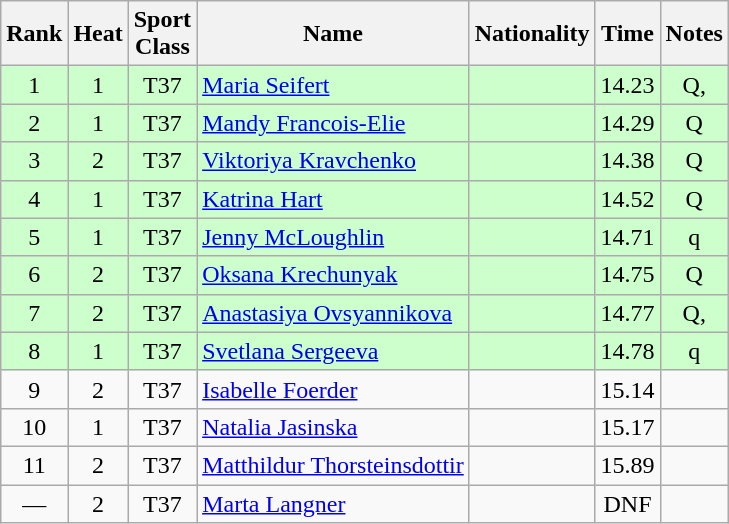<table class="wikitable sortable" style="text-align:center">
<tr>
<th>Rank</th>
<th>Heat</th>
<th>Sport<br>Class</th>
<th>Name</th>
<th>Nationality</th>
<th>Time</th>
<th>Notes</th>
</tr>
<tr bgcolor=ccffcc>
<td>1</td>
<td>1</td>
<td>T37</td>
<td align=left><a href='#'>Maria Seifert</a></td>
<td align=left></td>
<td>14.23</td>
<td>Q, </td>
</tr>
<tr bgcolor=ccffcc>
<td>2</td>
<td>1</td>
<td>T37</td>
<td align=left><a href='#'>Mandy Francois-Elie</a></td>
<td align=left></td>
<td>14.29</td>
<td>Q</td>
</tr>
<tr bgcolor=ccffcc>
<td>3</td>
<td>2</td>
<td>T37</td>
<td align=left><a href='#'>Viktoriya Kravchenko</a></td>
<td align=left></td>
<td>14.38</td>
<td>Q</td>
</tr>
<tr bgcolor=ccffcc>
<td>4</td>
<td>1</td>
<td>T37</td>
<td align=left><a href='#'>Katrina Hart</a></td>
<td align=left></td>
<td>14.52</td>
<td>Q</td>
</tr>
<tr bgcolor=ccffcc>
<td>5</td>
<td>1</td>
<td>T37</td>
<td align=left><a href='#'>Jenny McLoughlin</a></td>
<td align=left></td>
<td>14.71</td>
<td>q</td>
</tr>
<tr bgcolor=ccffcc>
<td>6</td>
<td>2</td>
<td>T37</td>
<td align=left><a href='#'>Oksana Krechunyak</a></td>
<td align=left></td>
<td>14.75</td>
<td>Q</td>
</tr>
<tr bgcolor=ccffcc>
<td>7</td>
<td>2</td>
<td>T37</td>
<td align=left><a href='#'>Anastasiya Ovsyannikova</a></td>
<td align=left></td>
<td>14.77</td>
<td>Q, </td>
</tr>
<tr bgcolor=ccffcc>
<td>8</td>
<td>1</td>
<td>T37</td>
<td align=left><a href='#'>Svetlana Sergeeva</a></td>
<td align=left></td>
<td>14.78</td>
<td>q</td>
</tr>
<tr>
<td>9</td>
<td>2</td>
<td>T37</td>
<td align=left><a href='#'>Isabelle Foerder</a></td>
<td align=left></td>
<td>15.14</td>
<td></td>
</tr>
<tr>
<td>10</td>
<td>1</td>
<td>T37</td>
<td align=left><a href='#'>Natalia Jasinska</a></td>
<td align=left></td>
<td>15.17</td>
<td></td>
</tr>
<tr>
<td>11</td>
<td>2</td>
<td>T37</td>
<td align=left><a href='#'>Matthildur Thorsteinsdottir</a></td>
<td align=left></td>
<td>15.89</td>
<td></td>
</tr>
<tr>
<td>—</td>
<td>2</td>
<td>T37</td>
<td align=left><a href='#'>Marta Langner</a></td>
<td align=left></td>
<td>DNF</td>
<td></td>
</tr>
</table>
